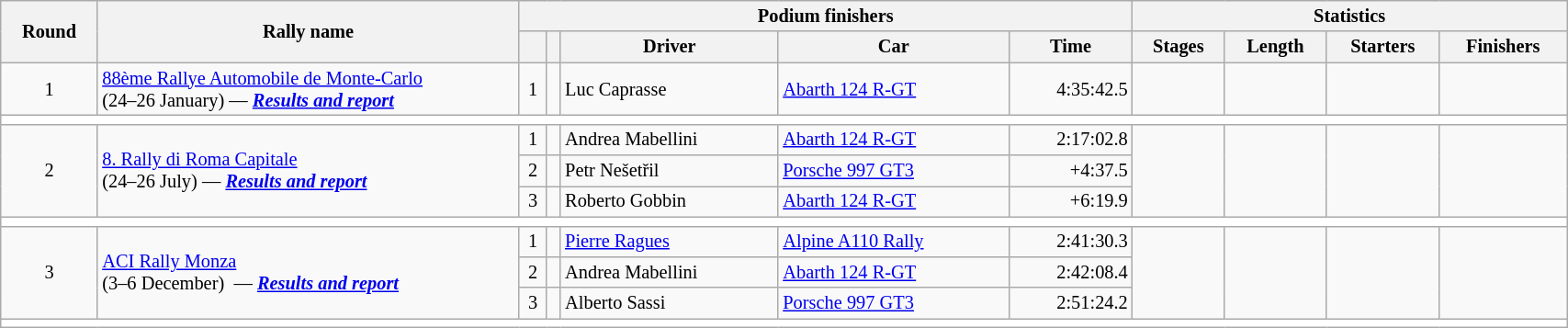<table class="wikitable" width=90% style="font-size:85%;">
<tr>
<th rowspan=2>Round</th>
<th style="width:22em" rowspan=2>Rally name</th>
<th colspan=5>Podium finishers</th>
<th colspan=4>Statistics</th>
</tr>
<tr>
<th></th>
<th></th>
<th>Driver</th>
<th>Car</th>
<th>Time</th>
<th>Stages</th>
<th>Length</th>
<th>Starters</th>
<th>Finishers</th>
</tr>
<tr>
<td align=center>1</td>
<td> <a href='#'>88ème Rallye Automobile de Monte-Carlo</a><br>(24–26 January) — <strong><em><a href='#'>Results and report</a></em></strong></td>
<td align=center>1</td>
<td align=center></td>
<td> Luc Caprasse</td>
<td><a href='#'>Abarth 124 R-GT</a></td>
<td align=right>4:35:42.5</td>
<td align=center></td>
<td align=center></td>
<td align=center></td>
<td align=center></td>
</tr>
<tr style="background:white;">
<td colspan="11"></td>
</tr>
<tr>
<td rowspan=3 align=center>2</td>
<td rowspan=3> <a href='#'>8. Rally di Roma Capitale</a><br>(24–26 July) — <strong><em><a href='#'>Results and report</a></em></strong></td>
<td align=center>1</td>
<td align=center></td>
<td> Andrea Mabellini</td>
<td><a href='#'>Abarth 124 R-GT</a></td>
<td align=right>2:17:02.8</td>
<td rowspan=3 align=center></td>
<td rowspan=3 align=center></td>
<td rowspan=3 align=center></td>
<td rowspan=3 align=center></td>
</tr>
<tr>
<td align=center>2</td>
<td align=center></td>
<td> Petr Nešetřil</td>
<td><a href='#'>Porsche 997 GT3</a></td>
<td align=right>+4:37.5</td>
</tr>
<tr>
<td align=center>3</td>
<td align=center></td>
<td> Roberto Gobbin</td>
<td><a href='#'>Abarth 124 R-GT</a></td>
<td align=right>+6:19.9</td>
</tr>
<tr style="background:white;">
<td colspan="11"></td>
</tr>
<tr>
<td rowspan=3 align=center>3</td>
<td rowspan=3> <a href='#'>ACI Rally Monza</a><br>(3–6 December)  — <strong><em><a href='#'>Results and report</a></em></strong></td>
<td align=center>1</td>
<td align=center></td>
<td> <a href='#'>Pierre Ragues</a></td>
<td><a href='#'>Alpine A110 Rally</a></td>
<td align=right>2:41:30.3</td>
<td rowspan=3 align=center></td>
<td rowspan=3 align=center></td>
<td rowspan=3 align=center></td>
<td rowspan=3 align=center></td>
</tr>
<tr>
<td align=center>2</td>
<td align=center></td>
<td> Andrea Mabellini</td>
<td><a href='#'>Abarth 124 R-GT</a></td>
<td align=right>2:42:08.4</td>
</tr>
<tr>
<td align=center>3</td>
<td align=center></td>
<td> Alberto Sassi</td>
<td><a href='#'>Porsche 997 GT3</a></td>
<td align=right>2:51:24.2</td>
</tr>
<tr style="background:white;">
<td colspan="11"></td>
</tr>
</table>
